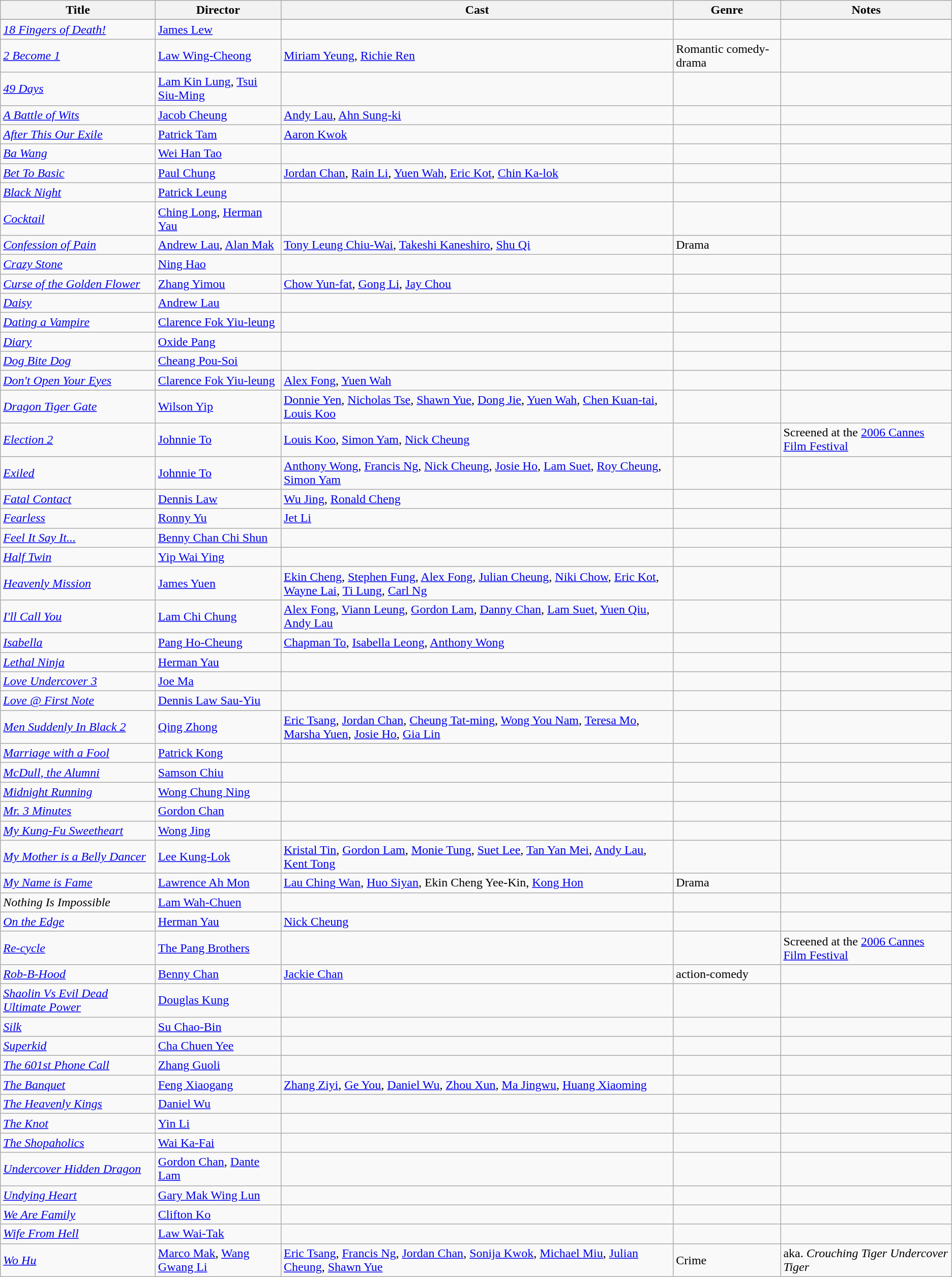<table class="wikitable sortable">
<tr>
<th>Title</th>
<th>Director</th>
<th>Cast</th>
<th>Genre</th>
<th>Notes</th>
</tr>
<tr>
</tr>
<tr>
<td><em><a href='#'>18 Fingers of Death!</a></em></td>
<td><a href='#'>James Lew</a></td>
<td></td>
<td></td>
<td></td>
</tr>
<tr>
<td><em><a href='#'>2 Become 1</a></em></td>
<td><a href='#'>Law Wing-Cheong</a></td>
<td><a href='#'>Miriam Yeung</a>, <a href='#'>Richie Ren</a></td>
<td>Romantic comedy-drama</td>
<td></td>
</tr>
<tr>
<td><em><a href='#'>49 Days</a></em></td>
<td><a href='#'>Lam Kin Lung</a>, <a href='#'>Tsui Siu-Ming</a></td>
<td></td>
<td></td>
<td></td>
</tr>
<tr>
<td><em><a href='#'>A Battle of Wits</a></em></td>
<td><a href='#'>Jacob Cheung</a></td>
<td><a href='#'>Andy Lau</a>, <a href='#'>Ahn Sung-ki</a></td>
<td></td>
<td></td>
</tr>
<tr>
<td><em><a href='#'>After This Our Exile</a></em></td>
<td><a href='#'>Patrick Tam</a></td>
<td><a href='#'>Aaron Kwok</a></td>
<td></td>
<td></td>
</tr>
<tr>
<td><em><a href='#'>Ba Wang</a></em></td>
<td><a href='#'>Wei Han Tao</a></td>
<td></td>
<td></td>
<td></td>
</tr>
<tr>
<td><em><a href='#'>Bet To Basic</a></em></td>
<td><a href='#'>Paul Chung</a></td>
<td><a href='#'>Jordan Chan</a>, <a href='#'>Rain Li</a>, <a href='#'>Yuen Wah</a>, <a href='#'>Eric Kot</a>, <a href='#'>Chin Ka-lok</a></td>
<td></td>
<td></td>
</tr>
<tr>
<td><em><a href='#'>Black Night</a></em></td>
<td><a href='#'>Patrick Leung</a></td>
<td></td>
<td></td>
<td></td>
</tr>
<tr>
<td><em><a href='#'>Cocktail</a></em></td>
<td><a href='#'>Ching Long</a>, <a href='#'>Herman Yau</a></td>
<td></td>
<td></td>
<td></td>
</tr>
<tr>
<td><em><a href='#'>Confession of Pain</a></em></td>
<td><a href='#'>Andrew Lau</a>, <a href='#'>Alan Mak</a></td>
<td><a href='#'>Tony Leung Chiu-Wai</a>, <a href='#'>Takeshi Kaneshiro</a>, <a href='#'>Shu Qi</a></td>
<td>Drama</td>
<td></td>
</tr>
<tr>
<td><em><a href='#'>Crazy Stone</a></em></td>
<td><a href='#'>Ning Hao</a></td>
<td></td>
<td></td>
<td></td>
</tr>
<tr>
<td><em><a href='#'>Curse of the Golden Flower</a></em></td>
<td><a href='#'>Zhang Yimou</a></td>
<td><a href='#'>Chow Yun-fat</a>, <a href='#'>Gong Li</a>, <a href='#'>Jay Chou</a></td>
<td></td>
<td></td>
</tr>
<tr>
<td><em><a href='#'>Daisy</a></em></td>
<td><a href='#'>Andrew Lau</a></td>
<td></td>
<td></td>
<td></td>
</tr>
<tr>
<td><em><a href='#'>Dating a Vampire</a></em></td>
<td><a href='#'>Clarence Fok Yiu-leung</a></td>
<td></td>
<td></td>
<td></td>
</tr>
<tr>
<td><em><a href='#'>Diary</a></em></td>
<td><a href='#'>Oxide Pang</a></td>
<td></td>
<td></td>
<td></td>
</tr>
<tr>
<td><em><a href='#'>Dog Bite Dog</a></em></td>
<td><a href='#'>Cheang Pou-Soi</a></td>
<td></td>
<td></td>
<td></td>
</tr>
<tr>
<td><em><a href='#'>Don't Open Your Eyes</a></em></td>
<td><a href='#'>Clarence Fok Yiu-leung</a></td>
<td><a href='#'>Alex Fong</a>, <a href='#'>Yuen Wah</a></td>
<td></td>
<td></td>
</tr>
<tr>
<td><em><a href='#'>Dragon Tiger Gate</a></em></td>
<td><a href='#'>Wilson Yip</a></td>
<td><a href='#'>Donnie Yen</a>, <a href='#'>Nicholas Tse</a>, <a href='#'>Shawn Yue</a>, <a href='#'>Dong Jie</a>, <a href='#'>Yuen Wah</a>, <a href='#'>Chen Kuan-tai</a>, <a href='#'>Louis Koo</a></td>
<td></td>
<td></td>
</tr>
<tr>
<td><em><a href='#'>Election 2</a></em></td>
<td><a href='#'>Johnnie To</a></td>
<td><a href='#'>Louis Koo</a>, <a href='#'>Simon Yam</a>, <a href='#'>Nick Cheung</a></td>
<td></td>
<td>Screened at the <a href='#'>2006 Cannes Film Festival</a></td>
</tr>
<tr>
<td><em><a href='#'>Exiled</a></em></td>
<td><a href='#'>Johnnie To</a></td>
<td><a href='#'>Anthony Wong</a>, <a href='#'>Francis Ng</a>, <a href='#'>Nick Cheung</a>, <a href='#'>Josie Ho</a>, <a href='#'>Lam Suet</a>, <a href='#'>Roy Cheung</a>, <a href='#'>Simon Yam</a></td>
<td></td>
<td></td>
</tr>
<tr>
<td><em><a href='#'>Fatal Contact</a></em></td>
<td><a href='#'>Dennis Law</a></td>
<td><a href='#'>Wu Jing</a>, <a href='#'>Ronald Cheng</a></td>
<td></td>
<td></td>
</tr>
<tr>
<td><em><a href='#'>Fearless</a></em></td>
<td><a href='#'>Ronny Yu</a></td>
<td><a href='#'>Jet Li</a></td>
<td></td>
<td></td>
</tr>
<tr>
<td><em><a href='#'>Feel It Say It...</a></em></td>
<td><a href='#'>Benny Chan Chi Shun</a></td>
<td></td>
<td></td>
<td></td>
</tr>
<tr>
<td><em><a href='#'>Half Twin</a></em></td>
<td><a href='#'>Yip Wai Ying</a></td>
<td></td>
<td></td>
<td></td>
</tr>
<tr>
<td><em><a href='#'>Heavenly Mission</a></em></td>
<td><a href='#'>James Yuen</a></td>
<td><a href='#'>Ekin Cheng</a>, <a href='#'>Stephen Fung</a>, <a href='#'>Alex Fong</a>, <a href='#'>Julian Cheung</a>, <a href='#'>Niki Chow</a>, <a href='#'>Eric Kot</a>, <a href='#'>Wayne Lai</a>, <a href='#'>Ti Lung</a>, <a href='#'>Carl Ng</a></td>
<td></td>
<td></td>
</tr>
<tr>
<td><em><a href='#'>I'll Call You</a></em></td>
<td><a href='#'>Lam Chi Chung</a></td>
<td><a href='#'>Alex Fong</a>, <a href='#'>Viann Leung</a>, <a href='#'>Gordon Lam</a>, <a href='#'>Danny Chan</a>, <a href='#'>Lam Suet</a>, <a href='#'>Yuen Qiu</a>, <a href='#'>Andy Lau</a></td>
<td></td>
<td></td>
</tr>
<tr>
<td><em><a href='#'>Isabella</a></em></td>
<td><a href='#'>Pang Ho-Cheung</a></td>
<td><a href='#'>Chapman To</a>, <a href='#'>Isabella Leong</a>, <a href='#'>Anthony Wong</a></td>
<td></td>
<td></td>
</tr>
<tr>
<td><em><a href='#'>Lethal Ninja</a></em></td>
<td><a href='#'>Herman Yau</a></td>
<td></td>
<td></td>
<td></td>
</tr>
<tr>
<td><em><a href='#'>Love Undercover 3</a></em></td>
<td><a href='#'>Joe Ma</a></td>
<td></td>
<td></td>
<td></td>
</tr>
<tr>
<td><em><a href='#'>Love @ First Note</a></em></td>
<td><a href='#'>Dennis Law Sau-Yiu</a></td>
<td></td>
<td></td>
<td></td>
</tr>
<tr>
<td><em><a href='#'>Men Suddenly In Black 2</a></em></td>
<td><a href='#'>Qing Zhong</a></td>
<td><a href='#'>Eric Tsang</a>, <a href='#'>Jordan Chan</a>, <a href='#'>Cheung Tat-ming</a>, <a href='#'>Wong You Nam</a>, <a href='#'>Teresa Mo</a>, <a href='#'>Marsha Yuen</a>, <a href='#'>Josie Ho</a>, <a href='#'>Gia Lin</a></td>
<td></td>
<td></td>
</tr>
<tr>
<td><em><a href='#'>Marriage with a Fool</a></em></td>
<td><a href='#'>Patrick Kong</a></td>
<td></td>
<td></td>
<td></td>
</tr>
<tr>
<td><em><a href='#'>McDull, the Alumni</a></em></td>
<td><a href='#'>Samson Chiu</a></td>
<td></td>
<td></td>
<td></td>
</tr>
<tr>
<td><em><a href='#'>Midnight Running</a></em></td>
<td><a href='#'>Wong Chung Ning</a></td>
<td></td>
<td></td>
<td></td>
</tr>
<tr>
<td><em><a href='#'>Mr. 3 Minutes</a></em></td>
<td><a href='#'>Gordon Chan</a></td>
<td></td>
<td></td>
<td></td>
</tr>
<tr>
<td><em><a href='#'>My Kung-Fu Sweetheart</a></em></td>
<td><a href='#'>Wong Jing</a></td>
<td></td>
<td></td>
<td></td>
</tr>
<tr>
<td><em><a href='#'>My Mother is a Belly Dancer</a></em></td>
<td><a href='#'>Lee Kung-Lok</a></td>
<td><a href='#'>Kristal Tin</a>, <a href='#'>Gordon Lam</a>, <a href='#'>Monie Tung</a>, <a href='#'>Suet Lee</a>, <a href='#'>Tan Yan Mei</a>, <a href='#'>Andy Lau</a>, <a href='#'>Kent Tong</a></td>
<td></td>
<td></td>
</tr>
<tr>
<td><em><a href='#'>My Name is Fame</a></em></td>
<td><a href='#'>Lawrence Ah Mon</a></td>
<td><a href='#'>Lau Ching Wan</a>, <a href='#'>Huo Siyan</a>, Ekin Cheng Yee-Kin, <a href='#'>Kong Hon</a></td>
<td>Drama</td>
<td></td>
</tr>
<tr>
<td><em>Nothing Is Impossible</em></td>
<td><a href='#'>Lam Wah-Chuen</a></td>
<td></td>
<td></td>
<td></td>
</tr>
<tr>
<td><em><a href='#'>On the Edge</a></em></td>
<td><a href='#'>Herman Yau</a></td>
<td><a href='#'>Nick Cheung</a></td>
<td></td>
<td></td>
</tr>
<tr>
<td><em><a href='#'>Re-cycle</a></em></td>
<td><a href='#'>The Pang Brothers</a></td>
<td></td>
<td></td>
<td>Screened at the <a href='#'>2006 Cannes Film Festival</a></td>
</tr>
<tr>
<td><em><a href='#'>Rob-B-Hood</a></em></td>
<td><a href='#'>Benny Chan</a></td>
<td><a href='#'>Jackie Chan</a></td>
<td>action-comedy</td>
<td></td>
</tr>
<tr>
<td><em><a href='#'>Shaolin Vs Evil Dead Ultimate Power</a></em></td>
<td><a href='#'>Douglas Kung</a></td>
<td></td>
<td></td>
<td></td>
</tr>
<tr>
<td><em><a href='#'>Silk</a></em></td>
<td><a href='#'>Su Chao-Bin</a></td>
<td></td>
<td></td>
<td></td>
</tr>
<tr>
<td><em><a href='#'>Superkid</a></em></td>
<td><a href='#'>Cha Chuen Yee</a></td>
<td></td>
<td></td>
<td></td>
</tr>
<tr>
<td><em><a href='#'>The 601st Phone Call</a></em></td>
<td><a href='#'>Zhang Guoli</a></td>
<td></td>
<td></td>
<td></td>
</tr>
<tr>
<td><em><a href='#'>The Banquet</a></em></td>
<td><a href='#'>Feng Xiaogang</a></td>
<td><a href='#'>Zhang Ziyi</a>, <a href='#'>Ge You</a>, <a href='#'>Daniel Wu</a>, <a href='#'>Zhou Xun</a>, <a href='#'>Ma Jingwu</a>, <a href='#'>Huang Xiaoming</a></td>
<td></td>
<td></td>
</tr>
<tr>
<td><em><a href='#'>The Heavenly Kings</a></em></td>
<td><a href='#'>Daniel Wu</a></td>
<td></td>
<td></td>
<td></td>
</tr>
<tr>
<td><em><a href='#'>The Knot</a></em></td>
<td><a href='#'>Yin Li</a></td>
<td></td>
<td></td>
<td></td>
</tr>
<tr>
<td><em><a href='#'>The Shopaholics</a></em></td>
<td><a href='#'>Wai Ka-Fai</a></td>
<td></td>
<td></td>
<td></td>
</tr>
<tr>
<td><em><a href='#'>Undercover Hidden Dragon</a></em></td>
<td><a href='#'>Gordon Chan</a>, <a href='#'>Dante Lam</a></td>
<td></td>
<td></td>
<td></td>
</tr>
<tr>
<td><em><a href='#'>Undying Heart</a></em></td>
<td><a href='#'>Gary Mak Wing Lun</a></td>
<td></td>
<td></td>
<td></td>
</tr>
<tr>
<td><em><a href='#'>We Are Family</a></em></td>
<td><a href='#'>Clifton Ko</a></td>
<td></td>
<td></td>
<td></td>
</tr>
<tr>
<td><em><a href='#'>Wife From Hell</a></em></td>
<td><a href='#'>Law Wai-Tak</a></td>
<td></td>
<td></td>
<td></td>
</tr>
<tr>
<td><em><a href='#'>Wo Hu</a></em></td>
<td><a href='#'>Marco Mak</a>, <a href='#'>Wang Gwang Li</a></td>
<td><a href='#'>Eric Tsang</a>, <a href='#'>Francis Ng</a>, <a href='#'>Jordan Chan</a>, <a href='#'>Sonija Kwok</a>, <a href='#'>Michael Miu</a>, <a href='#'>Julian Cheung</a>, <a href='#'>Shawn Yue</a></td>
<td>Crime</td>
<td>aka. <em>Crouching Tiger Undercover Tiger</em></td>
</tr>
</table>
